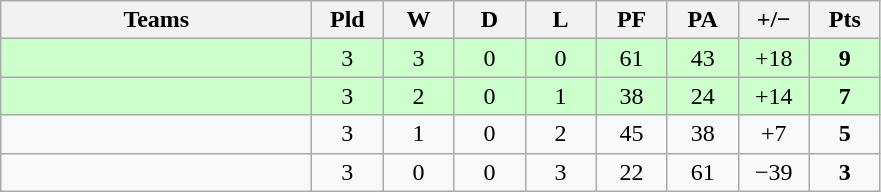<table class="wikitable" style="text-align: center;">
<tr>
<th width="200">Teams</th>
<th width="40">Pld</th>
<th width="40">W</th>
<th width="40">D</th>
<th width="40">L</th>
<th width="40">PF</th>
<th width="40">PA</th>
<th width="40">+/−</th>
<th width="40">Pts</th>
</tr>
<tr bgcolor=ccffcc>
<td align=left></td>
<td>3</td>
<td>3</td>
<td>0</td>
<td>0</td>
<td>61</td>
<td>43</td>
<td>+18</td>
<td><strong>9</strong></td>
</tr>
<tr bgcolor=ccffcc>
<td align=left></td>
<td>3</td>
<td>2</td>
<td>0</td>
<td>1</td>
<td>38</td>
<td>24</td>
<td>+14</td>
<td><strong>7</strong></td>
</tr>
<tr>
<td align=left></td>
<td>3</td>
<td>1</td>
<td>0</td>
<td>2</td>
<td>45</td>
<td>38</td>
<td>+7</td>
<td><strong>5</strong></td>
</tr>
<tr>
<td align=left></td>
<td>3</td>
<td>0</td>
<td>0</td>
<td>3</td>
<td>22</td>
<td>61</td>
<td>−39</td>
<td><strong>3</strong></td>
</tr>
</table>
